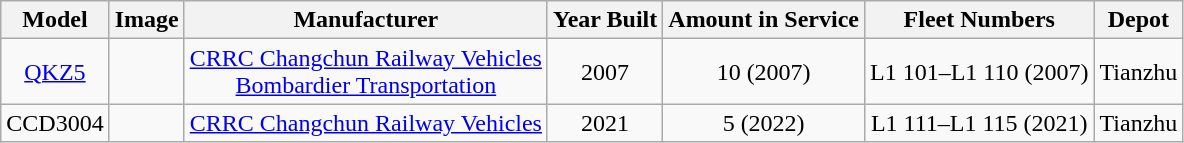<table class="wikitable" style="border-collapse: collapse; text-align: center;">
<tr>
<th>Model</th>
<th>Image</th>
<th>Manufacturer</th>
<th>Year Built</th>
<th>Amount in Service</th>
<th>Fleet Numbers</th>
<th>Depot</th>
</tr>
<tr>
<td><a href='#'>QKZ5</a></td>
<td></td>
<td><a href='#'>CRRC Changchun Railway Vehicles</a><br><a href='#'>Bombardier Transportation</a></td>
<td>2007</td>
<td>10 (2007)</td>
<td>L1 101–L1 110 (2007)</td>
<td>Tianzhu</td>
</tr>
<tr>
<td>CCD3004</td>
<td></td>
<td><a href='#'>CRRC Changchun Railway Vehicles</a></td>
<td>2021</td>
<td>5 (2022)</td>
<td>L1 111–L1 115 (2021)</td>
<td>Tianzhu</td>
</tr>
</table>
